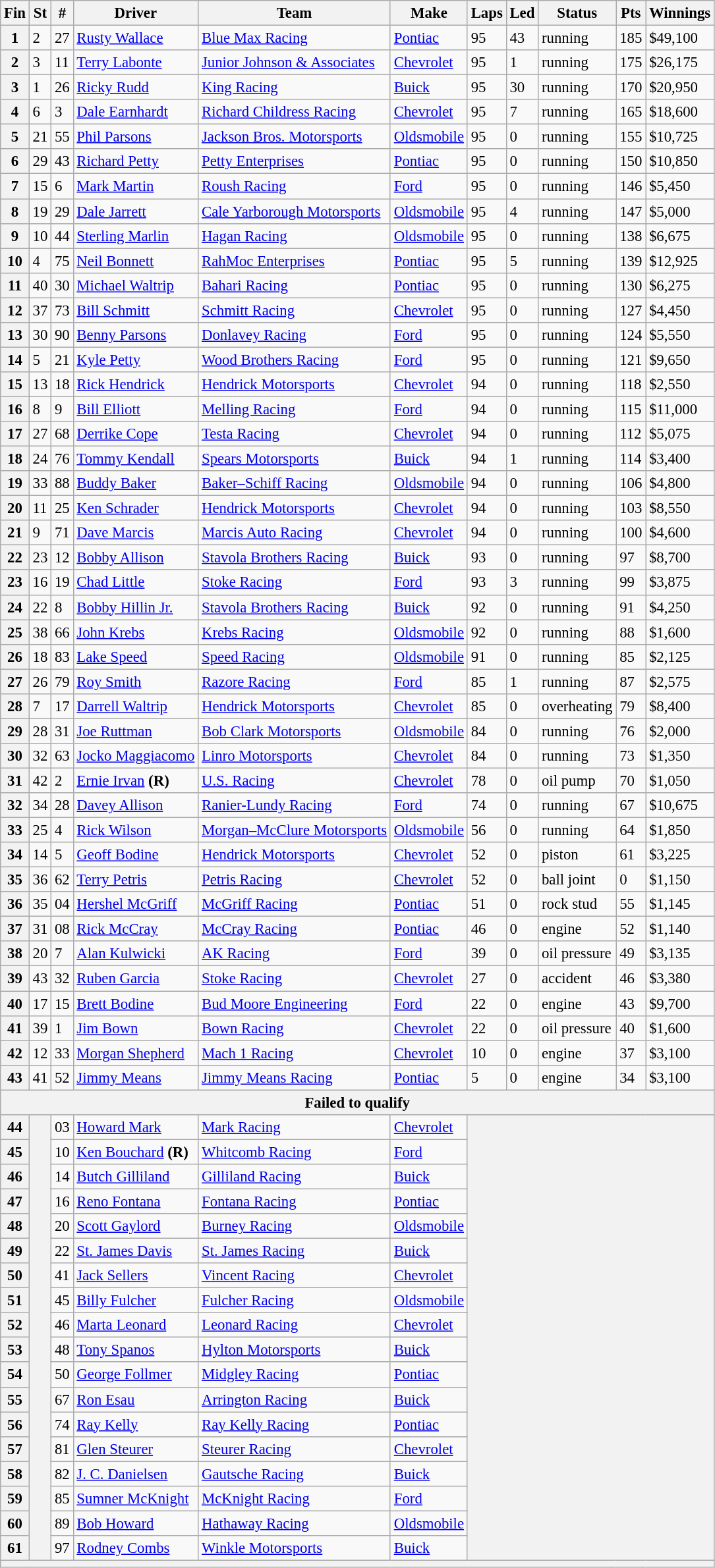<table class="wikitable" style="font-size:95%">
<tr>
<th>Fin</th>
<th>St</th>
<th>#</th>
<th>Driver</th>
<th>Team</th>
<th>Make</th>
<th>Laps</th>
<th>Led</th>
<th>Status</th>
<th>Pts</th>
<th>Winnings</th>
</tr>
<tr>
<th>1</th>
<td>2</td>
<td>27</td>
<td><a href='#'>Rusty Wallace</a></td>
<td><a href='#'>Blue Max Racing</a></td>
<td><a href='#'>Pontiac</a></td>
<td>95</td>
<td>43</td>
<td>running</td>
<td>185</td>
<td>$49,100</td>
</tr>
<tr>
<th>2</th>
<td>3</td>
<td>11</td>
<td><a href='#'>Terry Labonte</a></td>
<td><a href='#'>Junior Johnson & Associates</a></td>
<td><a href='#'>Chevrolet</a></td>
<td>95</td>
<td>1</td>
<td>running</td>
<td>175</td>
<td>$26,175</td>
</tr>
<tr>
<th>3</th>
<td>1</td>
<td>26</td>
<td><a href='#'>Ricky Rudd</a></td>
<td><a href='#'>King Racing</a></td>
<td><a href='#'>Buick</a></td>
<td>95</td>
<td>30</td>
<td>running</td>
<td>170</td>
<td>$20,950</td>
</tr>
<tr>
<th>4</th>
<td>6</td>
<td>3</td>
<td><a href='#'>Dale Earnhardt</a></td>
<td><a href='#'>Richard Childress Racing</a></td>
<td><a href='#'>Chevrolet</a></td>
<td>95</td>
<td>7</td>
<td>running</td>
<td>165</td>
<td>$18,600</td>
</tr>
<tr>
<th>5</th>
<td>21</td>
<td>55</td>
<td><a href='#'>Phil Parsons</a></td>
<td><a href='#'>Jackson Bros. Motorsports</a></td>
<td><a href='#'>Oldsmobile</a></td>
<td>95</td>
<td>0</td>
<td>running</td>
<td>155</td>
<td>$10,725</td>
</tr>
<tr>
<th>6</th>
<td>29</td>
<td>43</td>
<td><a href='#'>Richard Petty</a></td>
<td><a href='#'>Petty Enterprises</a></td>
<td><a href='#'>Pontiac</a></td>
<td>95</td>
<td>0</td>
<td>running</td>
<td>150</td>
<td>$10,850</td>
</tr>
<tr>
<th>7</th>
<td>15</td>
<td>6</td>
<td><a href='#'>Mark Martin</a></td>
<td><a href='#'>Roush Racing</a></td>
<td><a href='#'>Ford</a></td>
<td>95</td>
<td>0</td>
<td>running</td>
<td>146</td>
<td>$5,450</td>
</tr>
<tr>
<th>8</th>
<td>19</td>
<td>29</td>
<td><a href='#'>Dale Jarrett</a></td>
<td><a href='#'>Cale Yarborough Motorsports</a></td>
<td><a href='#'>Oldsmobile</a></td>
<td>95</td>
<td>4</td>
<td>running</td>
<td>147</td>
<td>$5,000</td>
</tr>
<tr>
<th>9</th>
<td>10</td>
<td>44</td>
<td><a href='#'>Sterling Marlin</a></td>
<td><a href='#'>Hagan Racing</a></td>
<td><a href='#'>Oldsmobile</a></td>
<td>95</td>
<td>0</td>
<td>running</td>
<td>138</td>
<td>$6,675</td>
</tr>
<tr>
<th>10</th>
<td>4</td>
<td>75</td>
<td><a href='#'>Neil Bonnett</a></td>
<td><a href='#'>RahMoc Enterprises</a></td>
<td><a href='#'>Pontiac</a></td>
<td>95</td>
<td>5</td>
<td>running</td>
<td>139</td>
<td>$12,925</td>
</tr>
<tr>
<th>11</th>
<td>40</td>
<td>30</td>
<td><a href='#'>Michael Waltrip</a></td>
<td><a href='#'>Bahari Racing</a></td>
<td><a href='#'>Pontiac</a></td>
<td>95</td>
<td>0</td>
<td>running</td>
<td>130</td>
<td>$6,275</td>
</tr>
<tr>
<th>12</th>
<td>37</td>
<td>73</td>
<td><a href='#'>Bill Schmitt</a></td>
<td><a href='#'>Schmitt Racing</a></td>
<td><a href='#'>Chevrolet</a></td>
<td>95</td>
<td>0</td>
<td>running</td>
<td>127</td>
<td>$4,450</td>
</tr>
<tr>
<th>13</th>
<td>30</td>
<td>90</td>
<td><a href='#'>Benny Parsons</a></td>
<td><a href='#'>Donlavey Racing</a></td>
<td><a href='#'>Ford</a></td>
<td>95</td>
<td>0</td>
<td>running</td>
<td>124</td>
<td>$5,550</td>
</tr>
<tr>
<th>14</th>
<td>5</td>
<td>21</td>
<td><a href='#'>Kyle Petty</a></td>
<td><a href='#'>Wood Brothers Racing</a></td>
<td><a href='#'>Ford</a></td>
<td>95</td>
<td>0</td>
<td>running</td>
<td>121</td>
<td>$9,650</td>
</tr>
<tr>
<th>15</th>
<td>13</td>
<td>18</td>
<td><a href='#'>Rick Hendrick</a></td>
<td><a href='#'>Hendrick Motorsports</a></td>
<td><a href='#'>Chevrolet</a></td>
<td>94</td>
<td>0</td>
<td>running</td>
<td>118</td>
<td>$2,550</td>
</tr>
<tr>
<th>16</th>
<td>8</td>
<td>9</td>
<td><a href='#'>Bill Elliott</a></td>
<td><a href='#'>Melling Racing</a></td>
<td><a href='#'>Ford</a></td>
<td>94</td>
<td>0</td>
<td>running</td>
<td>115</td>
<td>$11,000</td>
</tr>
<tr>
<th>17</th>
<td>27</td>
<td>68</td>
<td><a href='#'>Derrike Cope</a></td>
<td><a href='#'>Testa Racing</a></td>
<td><a href='#'>Chevrolet</a></td>
<td>94</td>
<td>0</td>
<td>running</td>
<td>112</td>
<td>$5,075</td>
</tr>
<tr>
<th>18</th>
<td>24</td>
<td>76</td>
<td><a href='#'>Tommy Kendall</a></td>
<td><a href='#'>Spears Motorsports</a></td>
<td><a href='#'>Buick</a></td>
<td>94</td>
<td>1</td>
<td>running</td>
<td>114</td>
<td>$3,400</td>
</tr>
<tr>
<th>19</th>
<td>33</td>
<td>88</td>
<td><a href='#'>Buddy Baker</a></td>
<td><a href='#'>Baker–Schiff Racing</a></td>
<td><a href='#'>Oldsmobile</a></td>
<td>94</td>
<td>0</td>
<td>running</td>
<td>106</td>
<td>$4,800</td>
</tr>
<tr>
<th>20</th>
<td>11</td>
<td>25</td>
<td><a href='#'>Ken Schrader</a></td>
<td><a href='#'>Hendrick Motorsports</a></td>
<td><a href='#'>Chevrolet</a></td>
<td>94</td>
<td>0</td>
<td>running</td>
<td>103</td>
<td>$8,550</td>
</tr>
<tr>
<th>21</th>
<td>9</td>
<td>71</td>
<td><a href='#'>Dave Marcis</a></td>
<td><a href='#'>Marcis Auto Racing</a></td>
<td><a href='#'>Chevrolet</a></td>
<td>94</td>
<td>0</td>
<td>running</td>
<td>100</td>
<td>$4,600</td>
</tr>
<tr>
<th>22</th>
<td>23</td>
<td>12</td>
<td><a href='#'>Bobby Allison</a></td>
<td><a href='#'>Stavola Brothers Racing</a></td>
<td><a href='#'>Buick</a></td>
<td>93</td>
<td>0</td>
<td>running</td>
<td>97</td>
<td>$8,700</td>
</tr>
<tr>
<th>23</th>
<td>16</td>
<td>19</td>
<td><a href='#'>Chad Little</a></td>
<td><a href='#'>Stoke Racing</a></td>
<td><a href='#'>Ford</a></td>
<td>93</td>
<td>3</td>
<td>running</td>
<td>99</td>
<td>$3,875</td>
</tr>
<tr>
<th>24</th>
<td>22</td>
<td>8</td>
<td><a href='#'>Bobby Hillin Jr.</a></td>
<td><a href='#'>Stavola Brothers Racing</a></td>
<td><a href='#'>Buick</a></td>
<td>92</td>
<td>0</td>
<td>running</td>
<td>91</td>
<td>$4,250</td>
</tr>
<tr>
<th>25</th>
<td>38</td>
<td>66</td>
<td><a href='#'>John Krebs</a></td>
<td><a href='#'>Krebs Racing</a></td>
<td><a href='#'>Oldsmobile</a></td>
<td>92</td>
<td>0</td>
<td>running</td>
<td>88</td>
<td>$1,600</td>
</tr>
<tr>
<th>26</th>
<td>18</td>
<td>83</td>
<td><a href='#'>Lake Speed</a></td>
<td><a href='#'>Speed Racing</a></td>
<td><a href='#'>Oldsmobile</a></td>
<td>91</td>
<td>0</td>
<td>running</td>
<td>85</td>
<td>$2,125</td>
</tr>
<tr>
<th>27</th>
<td>26</td>
<td>79</td>
<td><a href='#'>Roy Smith</a></td>
<td><a href='#'>Razore Racing</a></td>
<td><a href='#'>Ford</a></td>
<td>85</td>
<td>1</td>
<td>running</td>
<td>87</td>
<td>$2,575</td>
</tr>
<tr>
<th>28</th>
<td>7</td>
<td>17</td>
<td><a href='#'>Darrell Waltrip</a></td>
<td><a href='#'>Hendrick Motorsports</a></td>
<td><a href='#'>Chevrolet</a></td>
<td>85</td>
<td>0</td>
<td>overheating</td>
<td>79</td>
<td>$8,400</td>
</tr>
<tr>
<th>29</th>
<td>28</td>
<td>31</td>
<td><a href='#'>Joe Ruttman</a></td>
<td><a href='#'>Bob Clark Motorsports</a></td>
<td><a href='#'>Oldsmobile</a></td>
<td>84</td>
<td>0</td>
<td>running</td>
<td>76</td>
<td>$2,000</td>
</tr>
<tr>
<th>30</th>
<td>32</td>
<td>63</td>
<td><a href='#'>Jocko Maggiacomo</a></td>
<td><a href='#'>Linro Motorsports</a></td>
<td><a href='#'>Chevrolet</a></td>
<td>84</td>
<td>0</td>
<td>running</td>
<td>73</td>
<td>$1,350</td>
</tr>
<tr>
<th>31</th>
<td>42</td>
<td>2</td>
<td><a href='#'>Ernie Irvan</a> <strong>(R)</strong></td>
<td><a href='#'>U.S. Racing</a></td>
<td><a href='#'>Chevrolet</a></td>
<td>78</td>
<td>0</td>
<td>oil pump</td>
<td>70</td>
<td>$1,050</td>
</tr>
<tr>
<th>32</th>
<td>34</td>
<td>28</td>
<td><a href='#'>Davey Allison</a></td>
<td><a href='#'>Ranier-Lundy Racing</a></td>
<td><a href='#'>Ford</a></td>
<td>74</td>
<td>0</td>
<td>running</td>
<td>67</td>
<td>$10,675</td>
</tr>
<tr>
<th>33</th>
<td>25</td>
<td>4</td>
<td><a href='#'>Rick Wilson</a></td>
<td><a href='#'>Morgan–McClure Motorsports</a></td>
<td><a href='#'>Oldsmobile</a></td>
<td>56</td>
<td>0</td>
<td>running</td>
<td>64</td>
<td>$1,850</td>
</tr>
<tr>
<th>34</th>
<td>14</td>
<td>5</td>
<td><a href='#'>Geoff Bodine</a></td>
<td><a href='#'>Hendrick Motorsports</a></td>
<td><a href='#'>Chevrolet</a></td>
<td>52</td>
<td>0</td>
<td>piston</td>
<td>61</td>
<td>$3,225</td>
</tr>
<tr>
<th>35</th>
<td>36</td>
<td>62</td>
<td><a href='#'>Terry Petris</a></td>
<td><a href='#'>Petris Racing</a></td>
<td><a href='#'>Chevrolet</a></td>
<td>52</td>
<td>0</td>
<td>ball joint</td>
<td>0</td>
<td>$1,150</td>
</tr>
<tr>
<th>36</th>
<td>35</td>
<td>04</td>
<td><a href='#'>Hershel McGriff</a></td>
<td><a href='#'>McGriff Racing</a></td>
<td><a href='#'>Pontiac</a></td>
<td>51</td>
<td>0</td>
<td>rock stud</td>
<td>55</td>
<td>$1,145</td>
</tr>
<tr>
<th>37</th>
<td>31</td>
<td>08</td>
<td><a href='#'>Rick McCray</a></td>
<td><a href='#'>McCray Racing</a></td>
<td><a href='#'>Pontiac</a></td>
<td>46</td>
<td>0</td>
<td>engine</td>
<td>52</td>
<td>$1,140</td>
</tr>
<tr>
<th>38</th>
<td>20</td>
<td>7</td>
<td><a href='#'>Alan Kulwicki</a></td>
<td><a href='#'>AK Racing</a></td>
<td><a href='#'>Ford</a></td>
<td>39</td>
<td>0</td>
<td>oil pressure</td>
<td>49</td>
<td>$3,135</td>
</tr>
<tr>
<th>39</th>
<td>43</td>
<td>32</td>
<td><a href='#'>Ruben Garcia</a></td>
<td><a href='#'>Stoke Racing</a></td>
<td><a href='#'>Chevrolet</a></td>
<td>27</td>
<td>0</td>
<td>accident</td>
<td>46</td>
<td>$3,380</td>
</tr>
<tr>
<th>40</th>
<td>17</td>
<td>15</td>
<td><a href='#'>Brett Bodine</a></td>
<td><a href='#'>Bud Moore Engineering</a></td>
<td><a href='#'>Ford</a></td>
<td>22</td>
<td>0</td>
<td>engine</td>
<td>43</td>
<td>$9,700</td>
</tr>
<tr>
<th>41</th>
<td>39</td>
<td>1</td>
<td><a href='#'>Jim Bown</a></td>
<td><a href='#'>Bown Racing</a></td>
<td><a href='#'>Chevrolet</a></td>
<td>22</td>
<td>0</td>
<td>oil pressure</td>
<td>40</td>
<td>$1,600</td>
</tr>
<tr>
<th>42</th>
<td>12</td>
<td>33</td>
<td><a href='#'>Morgan Shepherd</a></td>
<td><a href='#'>Mach 1 Racing</a></td>
<td><a href='#'>Chevrolet</a></td>
<td>10</td>
<td>0</td>
<td>engine</td>
<td>37</td>
<td>$3,100</td>
</tr>
<tr>
<th>43</th>
<td>41</td>
<td>52</td>
<td><a href='#'>Jimmy Means</a></td>
<td><a href='#'>Jimmy Means Racing</a></td>
<td><a href='#'>Pontiac</a></td>
<td>5</td>
<td>0</td>
<td>engine</td>
<td>34</td>
<td>$3,100</td>
</tr>
<tr>
<th colspan="11">Failed to qualify</th>
</tr>
<tr>
<th>44</th>
<th rowspan="18"></th>
<td>03</td>
<td><a href='#'>Howard Mark</a></td>
<td><a href='#'>Mark Racing</a></td>
<td><a href='#'>Chevrolet</a></td>
<th colspan="5" rowspan="18"></th>
</tr>
<tr>
<th>45</th>
<td>10</td>
<td><a href='#'>Ken Bouchard</a> <strong>(R)</strong></td>
<td><a href='#'>Whitcomb Racing</a></td>
<td><a href='#'>Ford</a></td>
</tr>
<tr>
<th>46</th>
<td>14</td>
<td><a href='#'>Butch Gilliland</a></td>
<td><a href='#'>Gilliland Racing</a></td>
<td><a href='#'>Buick</a></td>
</tr>
<tr>
<th>47</th>
<td>16</td>
<td><a href='#'>Reno Fontana</a></td>
<td><a href='#'>Fontana Racing</a></td>
<td><a href='#'>Pontiac</a></td>
</tr>
<tr>
<th>48</th>
<td>20</td>
<td><a href='#'>Scott Gaylord</a></td>
<td><a href='#'>Burney Racing</a></td>
<td><a href='#'>Oldsmobile</a></td>
</tr>
<tr>
<th>49</th>
<td>22</td>
<td><a href='#'>St. James Davis</a></td>
<td><a href='#'>St. James Racing</a></td>
<td><a href='#'>Buick</a></td>
</tr>
<tr>
<th>50</th>
<td>41</td>
<td><a href='#'>Jack Sellers</a></td>
<td><a href='#'>Vincent Racing</a></td>
<td><a href='#'>Chevrolet</a></td>
</tr>
<tr>
<th>51</th>
<td>45</td>
<td><a href='#'>Billy Fulcher</a></td>
<td><a href='#'>Fulcher Racing</a></td>
<td><a href='#'>Oldsmobile</a></td>
</tr>
<tr>
<th>52</th>
<td>46</td>
<td><a href='#'>Marta Leonard</a></td>
<td><a href='#'>Leonard Racing</a></td>
<td><a href='#'>Chevrolet</a></td>
</tr>
<tr>
<th>53</th>
<td>48</td>
<td><a href='#'>Tony Spanos</a></td>
<td><a href='#'>Hylton Motorsports</a></td>
<td><a href='#'>Buick</a></td>
</tr>
<tr>
<th>54</th>
<td>50</td>
<td><a href='#'>George Follmer</a></td>
<td><a href='#'>Midgley Racing</a></td>
<td><a href='#'>Pontiac</a></td>
</tr>
<tr>
<th>55</th>
<td>67</td>
<td><a href='#'>Ron Esau</a></td>
<td><a href='#'>Arrington Racing</a></td>
<td><a href='#'>Buick</a></td>
</tr>
<tr>
<th>56</th>
<td>74</td>
<td><a href='#'>Ray Kelly</a></td>
<td><a href='#'>Ray Kelly Racing</a></td>
<td><a href='#'>Pontiac</a></td>
</tr>
<tr>
<th>57</th>
<td>81</td>
<td><a href='#'>Glen Steurer</a></td>
<td><a href='#'>Steurer Racing</a></td>
<td><a href='#'>Chevrolet</a></td>
</tr>
<tr>
<th>58</th>
<td>82</td>
<td><a href='#'>J. C. Danielsen</a></td>
<td><a href='#'>Gautsche Racing</a></td>
<td><a href='#'>Buick</a></td>
</tr>
<tr>
<th>59</th>
<td>85</td>
<td><a href='#'>Sumner McKnight</a></td>
<td><a href='#'>McKnight Racing</a></td>
<td><a href='#'>Ford</a></td>
</tr>
<tr>
<th>60</th>
<td>89</td>
<td><a href='#'>Bob Howard</a></td>
<td><a href='#'>Hathaway Racing</a></td>
<td><a href='#'>Oldsmobile</a></td>
</tr>
<tr>
<th>61</th>
<td>97</td>
<td><a href='#'>Rodney Combs</a></td>
<td><a href='#'>Winkle Motorsports</a></td>
<td><a href='#'>Buick</a></td>
</tr>
<tr>
<th colspan="11"></th>
</tr>
</table>
